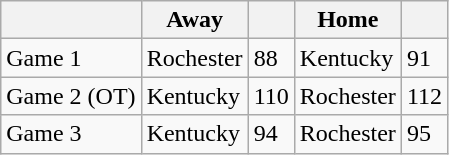<table class="wikitable">
<tr>
<th></th>
<th>Away</th>
<th></th>
<th>Home</th>
<th></th>
</tr>
<tr>
<td>Game 1</td>
<td>Rochester</td>
<td>88</td>
<td>Kentucky</td>
<td>91</td>
</tr>
<tr>
<td>Game 2 (OT)</td>
<td>Kentucky</td>
<td>110</td>
<td>Rochester</td>
<td>112</td>
</tr>
<tr>
<td>Game 3</td>
<td>Kentucky</td>
<td>94</td>
<td>Rochester</td>
<td>95</td>
</tr>
</table>
